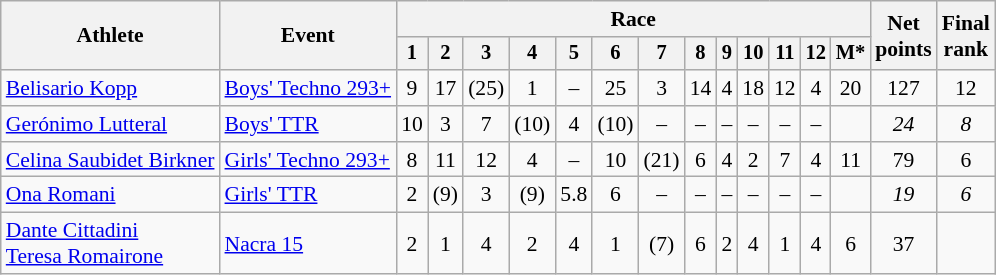<table class="wikitable" style="font-size:90%">
<tr>
<th rowspan=2>Athlete</th>
<th rowspan=2>Event</th>
<th colspan=13>Race</th>
<th rowspan=2>Net<br>points</th>
<th rowspan=2>Final <br>rank</th>
</tr>
<tr style="font-size:95%">
<th>1</th>
<th>2</th>
<th>3</th>
<th>4</th>
<th>5</th>
<th>6</th>
<th>7</th>
<th>8</th>
<th>9</th>
<th>10</th>
<th>11</th>
<th>12</th>
<th>M*</th>
</tr>
<tr align=center>
<td align=left><a href='#'>Belisario Kopp</a></td>
<td align=left><a href='#'>Boys' Techno 293+</a></td>
<td>9</td>
<td>17</td>
<td>(25)</td>
<td>1</td>
<td>–</td>
<td>25</td>
<td>3</td>
<td>14</td>
<td>4</td>
<td>18</td>
<td>12</td>
<td>4</td>
<td>20</td>
<td>127</td>
<td>12</td>
</tr>
<tr align=center>
<td align=left><a href='#'>Gerónimo Lutteral</a></td>
<td align=left><a href='#'>Boys' TTR</a></td>
<td>10</td>
<td>3</td>
<td>7</td>
<td>(10)</td>
<td>4</td>
<td>(10)</td>
<td>–</td>
<td>–</td>
<td>–</td>
<td>–</td>
<td>–</td>
<td>–</td>
<td></td>
<td><em>24</em></td>
<td><em>8</em></td>
</tr>
<tr align=center>
<td align=left><a href='#'>Celina Saubidet Birkner</a></td>
<td align=left><a href='#'>Girls' Techno 293+</a></td>
<td>8</td>
<td>11</td>
<td>12</td>
<td>4</td>
<td>–</td>
<td>10</td>
<td>(21)</td>
<td>6</td>
<td>4</td>
<td>2</td>
<td>7</td>
<td>4</td>
<td>11</td>
<td>79</td>
<td>6</td>
</tr>
<tr align=center>
<td align=left><a href='#'>Ona Romani</a></td>
<td align=left><a href='#'>Girls' TTR</a></td>
<td>2</td>
<td>(9)</td>
<td>3</td>
<td>(9)</td>
<td>5.8</td>
<td>6</td>
<td>–</td>
<td>–</td>
<td>–</td>
<td>–</td>
<td>–</td>
<td>–</td>
<td></td>
<td><em>19</em></td>
<td><em>6</em></td>
</tr>
<tr align=center>
<td align=left><a href='#'>Dante Cittadini</a><br><a href='#'>Teresa Romairone</a></td>
<td align=left><a href='#'>Nacra 15</a></td>
<td>2</td>
<td>1</td>
<td>4</td>
<td>2</td>
<td>4</td>
<td>1</td>
<td>(7)</td>
<td>6</td>
<td>2</td>
<td>4</td>
<td>1</td>
<td>4</td>
<td>6</td>
<td>37</td>
<td></td>
</tr>
</table>
